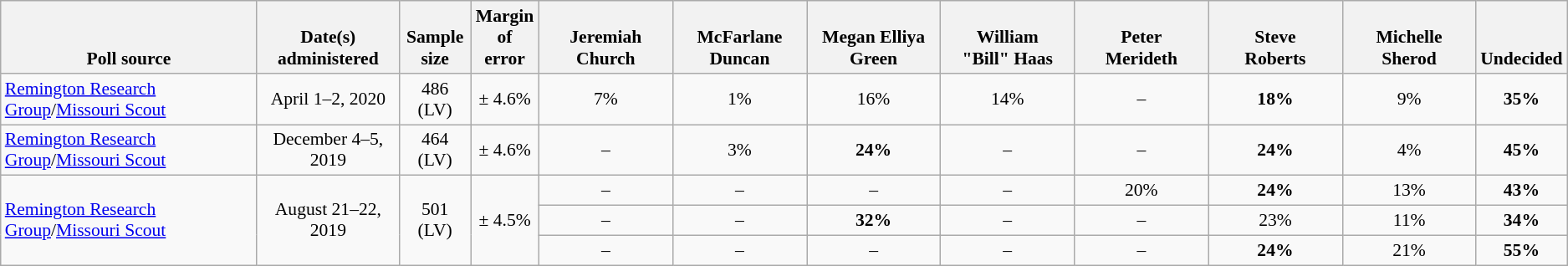<table class="wikitable" style="font-size:90%;text-align:center;">
<tr valign=bottom>
<th>Poll source</th>
<th>Date(s)<br>administered</th>
<th>Sample<br>size</th>
<th>Margin<br>of error</th>
<th style="width:100px;">Jeremiah<br>Church</th>
<th style="width:100px;">McFarlane<br>Duncan</th>
<th style="width:100px;">Megan Elliya<br>Green</th>
<th style="width:100px;">William<br>"Bill" Haas</th>
<th style="width:100px;">Peter<br>Merideth</th>
<th style="width:100px;">Steve<br>Roberts</th>
<th style="width:100px;">Michelle<br>Sherod</th>
<th>Undecided</th>
</tr>
<tr>
<td style="text-align:left;"><a href='#'>Remington Research Group</a>/<a href='#'>Missouri Scout</a></td>
<td>April 1–2, 2020</td>
<td>486 (LV)</td>
<td>± 4.6%</td>
<td>7%</td>
<td>1%</td>
<td>16%</td>
<td>14%</td>
<td>–</td>
<td><strong>18%</strong></td>
<td>9%</td>
<td><strong>35%</strong></td>
</tr>
<tr>
<td style="text-align:left;"><a href='#'>Remington Research Group</a>/<a href='#'>Missouri Scout</a></td>
<td>December 4–5, 2019</td>
<td>464 (LV)</td>
<td>± 4.6%</td>
<td>–</td>
<td>3%</td>
<td><strong>24%</strong></td>
<td>–</td>
<td>–</td>
<td><strong>24%</strong></td>
<td>4%</td>
<td><strong>45%</strong></td>
</tr>
<tr>
<td rowspan=3 style="text-align:left;"><a href='#'>Remington Research Group</a>/<a href='#'>Missouri Scout</a></td>
<td rowspan=3>August 21–22, 2019</td>
<td rowspan=3>501 (LV)</td>
<td rowspan=3>± 4.5%</td>
<td>–</td>
<td>–</td>
<td>–</td>
<td>–</td>
<td>20%</td>
<td><strong>24%</strong></td>
<td>13%</td>
<td><strong>43%</strong></td>
</tr>
<tr>
<td>–</td>
<td>–</td>
<td><strong>32%</strong></td>
<td>–</td>
<td>–</td>
<td>23%</td>
<td>11%</td>
<td><strong>34%</strong></td>
</tr>
<tr>
<td>–</td>
<td>–</td>
<td>–</td>
<td>–</td>
<td>–</td>
<td><strong>24%</strong></td>
<td>21%</td>
<td><strong>55%</strong></td>
</tr>
</table>
